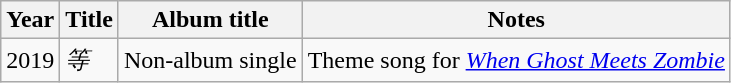<table class="wikitable sortable">
<tr>
<th>Year</th>
<th>Title</th>
<th>Album title</th>
<th class="unsortable">Notes</th>
</tr>
<tr>
<td>2019</td>
<td><em>等</em></td>
<td>Non-album single</td>
<td>Theme song for <em><a href='#'>When Ghost Meets Zombie</a></em></td>
</tr>
</table>
